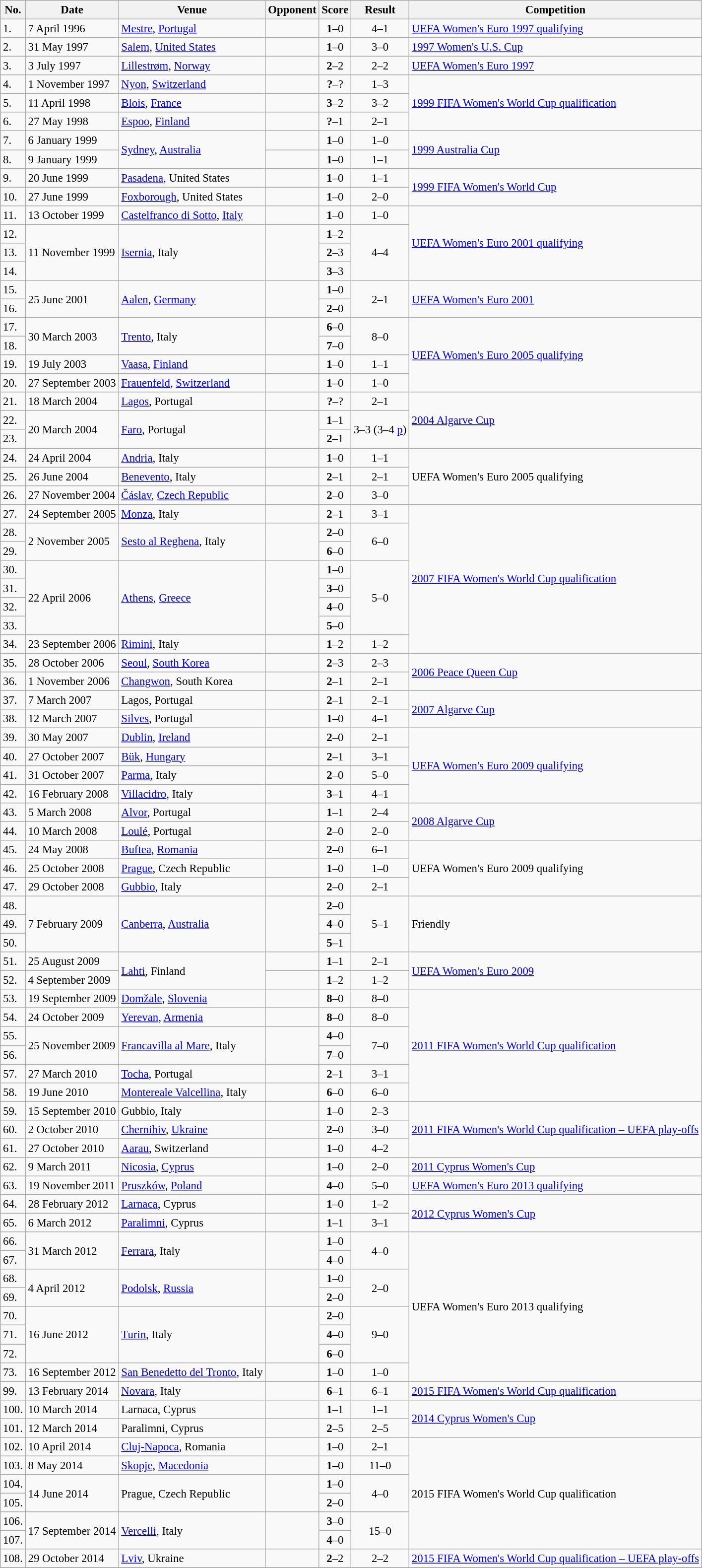<table class="wikitable" style="font-size:95%">
<tr>
<th>No.</th>
<th>Date</th>
<th>Venue</th>
<th>Opponent</th>
<th>Score</th>
<th>Result</th>
<th>Competition</th>
</tr>
<tr>
<td>1.</td>
<td>7 April 1996</td>
<td><a href='#'>Mestre</a>, <a href='#'>Portugal</a></td>
<td></td>
<td align=center><strong>1</strong>–0</td>
<td align=center>4–1</td>
<td><a href='#'>UEFA Women's Euro 1997 qualifying</a></td>
</tr>
<tr>
<td>2.</td>
<td>31 May 1997</td>
<td><a href='#'>Salem</a>, <a href='#'>United States</a></td>
<td></td>
<td align=center><strong>1</strong>–0</td>
<td align=center>3–0</td>
<td><a href='#'>1997 Women's U.S. Cup</a></td>
</tr>
<tr>
<td>3.</td>
<td>3 July 1997</td>
<td><a href='#'>Lillestrøm</a>, <a href='#'>Norway</a></td>
<td></td>
<td align=center><strong>2</strong>–2</td>
<td align=center>2–2</td>
<td><a href='#'>UEFA Women's Euro 1997</a></td>
</tr>
<tr>
<td>4.</td>
<td>1 November 1997</td>
<td><a href='#'>Nyon</a>, <a href='#'>Switzerland</a></td>
<td></td>
<td align=center><strong>?</strong>–?</td>
<td align=center>1–3</td>
<td rowspan=3><a href='#'>1999 FIFA Women's World Cup qualification</a></td>
</tr>
<tr>
<td>5.</td>
<td>11 April 1998</td>
<td><a href='#'>Blois</a>, <a href='#'>France</a></td>
<td></td>
<td align=center><strong>3</strong>–2</td>
<td align=center>3–2</td>
</tr>
<tr>
<td>6.</td>
<td>27 May 1998</td>
<td><a href='#'>Espoo</a>, <a href='#'>Finland</a></td>
<td></td>
<td align=center><strong>?</strong>–1</td>
<td align=center>2–1</td>
</tr>
<tr>
<td>7.</td>
<td>6 January 1999</td>
<td rowspan=2><a href='#'>Sydney</a>, <a href='#'>Australia</a></td>
<td></td>
<td align=center><strong>1</strong>–0</td>
<td align=center>1–0</td>
<td rowspan=2><a href='#'>1999 Australia Cup</a></td>
</tr>
<tr>
<td>8.</td>
<td>9 January 1999</td>
<td></td>
<td align=center><strong>1</strong>–0</td>
<td align=center>1–1</td>
</tr>
<tr>
<td>9.</td>
<td>20 June 1999</td>
<td><a href='#'>Pasadena</a>, United States</td>
<td></td>
<td align=center><strong>1</strong>–0</td>
<td align=center>1–1</td>
<td rowspan=2><a href='#'>1999 FIFA Women's World Cup</a></td>
</tr>
<tr>
<td>10.</td>
<td>27 June 1999</td>
<td><a href='#'>Foxborough</a>, United States</td>
<td></td>
<td align=center><strong>1</strong>–0</td>
<td align=center>2–0</td>
</tr>
<tr>
<td>11.</td>
<td>13 October 1999</td>
<td><a href='#'>Castelfranco di Sotto</a>, <a href='#'>Italy</a></td>
<td></td>
<td align=center><strong>1</strong>–0</td>
<td align=center>1–0</td>
<td rowspan=4><a href='#'>UEFA Women's Euro 2001 qualifying</a></td>
</tr>
<tr>
<td>12.</td>
<td rowspan=3>11 November 1999</td>
<td rowspan=3><a href='#'>Isernia</a>, Italy</td>
<td rowspan=3></td>
<td align=center><strong>1</strong>–2</td>
<td rowspan=3 align=center>4–4</td>
</tr>
<tr>
<td>13.</td>
<td align=center><strong>2</strong>–3</td>
</tr>
<tr>
<td>14.</td>
<td align=center><strong>3</strong>–3</td>
</tr>
<tr>
<td>15.</td>
<td rowspan=2>25 June 2001</td>
<td rowspan=2><a href='#'>Aalen</a>, <a href='#'>Germany</a></td>
<td rowspan=2></td>
<td align=center><strong>1</strong>–0</td>
<td rowspan=2 align=center>2–1</td>
<td rowspan=2><a href='#'>UEFA Women's Euro 2001</a></td>
</tr>
<tr>
<td>16.</td>
<td align=center><strong>2</strong>–0</td>
</tr>
<tr>
<td>17.</td>
<td rowspan=2>30 March 2003</td>
<td rowspan=2><a href='#'>Trento</a>, Italy</td>
<td rowspan=2></td>
<td align=center><strong>6</strong>–0</td>
<td rowspan=2 align=center>8–0</td>
<td rowspan=4><a href='#'>UEFA Women's Euro 2005 qualifying</a></td>
</tr>
<tr>
<td>18.</td>
<td align=center><strong>7</strong>–0</td>
</tr>
<tr>
<td>19.</td>
<td>19 July 2003</td>
<td><a href='#'>Vaasa</a>, <a href='#'>Finland</a></td>
<td></td>
<td align=center><strong>1</strong>–0</td>
<td align=center>1–1</td>
</tr>
<tr>
<td>20.</td>
<td>27 September 2003</td>
<td><a href='#'>Frauenfeld</a>, <a href='#'>Switzerland</a></td>
<td></td>
<td align=center><strong>1</strong>–0</td>
<td align=center>1–0</td>
</tr>
<tr>
<td>21.</td>
<td>18 March 2004</td>
<td><a href='#'>Lagos</a>, Portugal</td>
<td></td>
<td align=center><strong>?</strong>–?</td>
<td align=center>2–1</td>
<td rowspan=3><a href='#'>2004 Algarve Cup</a></td>
</tr>
<tr>
<td>22.</td>
<td rowspan=2>20 March 2004</td>
<td rowspan=2><a href='#'>Faro</a>, Portugal</td>
<td rowspan=2></td>
<td align=center><strong>1</strong>–1</td>
<td rowspan=2 align=center>3–3 (3–4 <a href='#'>p</a>)</td>
</tr>
<tr>
<td>23.</td>
<td align=center><strong>2</strong>–1</td>
</tr>
<tr>
<td>24.</td>
<td>24 April 2004</td>
<td><a href='#'>Andria</a>, Italy</td>
<td></td>
<td align=center><strong>1</strong>–0</td>
<td align=center>1–1</td>
<td rowspan=3>UEFA Women's Euro 2005 qualifying</td>
</tr>
<tr>
<td>25.</td>
<td>26 June 2004</td>
<td><a href='#'>Benevento</a>, Italy</td>
<td></td>
<td align=center><strong>2</strong>–1</td>
<td align=center>2–1</td>
</tr>
<tr>
<td>26.</td>
<td>27 November 2004</td>
<td><a href='#'>Čáslav</a>, <a href='#'>Czech Republic</a></td>
<td></td>
<td align=center><strong>2</strong>–0</td>
<td align=center>3–0</td>
</tr>
<tr>
<td>27.</td>
<td>24 September 2005</td>
<td><a href='#'>Monza</a>, Italy</td>
<td></td>
<td align=center><strong>2</strong>–1</td>
<td align=center>3–1</td>
<td rowspan=8><a href='#'>2007 FIFA Women's World Cup qualification</a></td>
</tr>
<tr>
<td>28.</td>
<td rowspan=2>2 November 2005</td>
<td rowspan=2><a href='#'>Sesto al Reghena</a>, Italy</td>
<td rowspan=2></td>
<td align=center><strong>2</strong>–0</td>
<td rowspan=2 align=center>6–0</td>
</tr>
<tr>
<td>29.</td>
<td align=center><strong>6</strong>–0</td>
</tr>
<tr>
<td>30.</td>
<td rowspan=4>22 April 2006</td>
<td rowspan=4><a href='#'>Athens</a>, <a href='#'>Greece</a></td>
<td rowspan=4></td>
<td align=center><strong>1</strong>–0</td>
<td rowspan=4 align=center>5–0</td>
</tr>
<tr>
<td>31.</td>
<td align=center><strong>3</strong>–0</td>
</tr>
<tr>
<td>32.</td>
<td align=center><strong>4</strong>–0</td>
</tr>
<tr>
<td>33.</td>
<td align=center><strong>5</strong>–0</td>
</tr>
<tr>
<td>34.</td>
<td>23 September 2006</td>
<td><a href='#'>Rimini</a>, Italy</td>
<td></td>
<td align=center><strong>1</strong>–2</td>
<td align=center>1–2</td>
</tr>
<tr>
<td>35.</td>
<td>28 October 2006</td>
<td><a href='#'>Seoul</a>, <a href='#'>South Korea</a></td>
<td></td>
<td align=center><strong>2</strong>–3</td>
<td align=center>2–3</td>
<td rowspan=2><a href='#'>2006 Peace Queen Cup</a></td>
</tr>
<tr>
<td>36.</td>
<td>1 November 2006</td>
<td><a href='#'>Changwon</a>, South Korea</td>
<td></td>
<td align=center><strong>2</strong>–1</td>
<td align=center>2–1</td>
</tr>
<tr>
<td>37.</td>
<td>7 March 2007</td>
<td>Lagos, Portugal</td>
<td></td>
<td align=center><strong>2</strong>–1</td>
<td align=center>2–1</td>
<td rowspan=2><a href='#'>2007 Algarve Cup</a></td>
</tr>
<tr>
<td>38.</td>
<td>12 March 2007</td>
<td><a href='#'>Silves</a>, Portugal</td>
<td></td>
<td align=center><strong>1</strong>–0</td>
<td align=center>4–1</td>
</tr>
<tr>
<td>39.</td>
<td>30 May 2007</td>
<td><a href='#'>Dublin</a>, <a href='#'>Ireland</a></td>
<td></td>
<td align=center><strong>2</strong>–0</td>
<td align=center>2–1</td>
<td rowspan=4><a href='#'>UEFA Women's Euro 2009 qualifying</a></td>
</tr>
<tr>
<td>40.</td>
<td>27 October 2007</td>
<td><a href='#'>Bük</a>, <a href='#'>Hungary</a></td>
<td></td>
<td align=center><strong>2</strong>–1</td>
<td align=center>3–1</td>
</tr>
<tr>
<td>41.</td>
<td>31 October 2007</td>
<td><a href='#'>Parma</a>, Italy</td>
<td></td>
<td align=center><strong>2</strong>–0</td>
<td align=center>5–0</td>
</tr>
<tr>
<td>42.</td>
<td>16 February 2008</td>
<td><a href='#'>Villacidro</a>, Italy</td>
<td></td>
<td align=center><strong>3</strong>–1</td>
<td align=center>4–1</td>
</tr>
<tr>
<td>43.</td>
<td>5 March 2008</td>
<td><a href='#'>Alvor</a>, Portugal</td>
<td></td>
<td align=center><strong>1</strong>–1</td>
<td align=center>2–4</td>
<td rowspan=2><a href='#'>2008 Algarve Cup</a></td>
</tr>
<tr>
<td>44.</td>
<td>10 March 2008</td>
<td><a href='#'>Loulé</a>, Portugal</td>
<td></td>
<td align=center><strong>2</strong>–0</td>
<td align=center>2–0</td>
</tr>
<tr>
<td>45.</td>
<td>24 May 2008</td>
<td><a href='#'>Buftea</a>, <a href='#'>Romania</a></td>
<td></td>
<td align=center><strong>2</strong>–0</td>
<td align=center>6–1</td>
<td rowspan=3>UEFA Women's Euro 2009 qualifying</td>
</tr>
<tr>
<td>46.</td>
<td>25 October 2008</td>
<td><a href='#'>Prague</a>, Czech Republic</td>
<td></td>
<td align=center><strong>1</strong>–0</td>
<td align=center>1–0</td>
</tr>
<tr>
<td>47.</td>
<td>29 October 2008</td>
<td><a href='#'>Gubbio</a>, Italy</td>
<td></td>
<td align=center><strong>2</strong>–0</td>
<td align=center>2–1</td>
</tr>
<tr>
<td>48.</td>
<td rowspan=3>7 February 2009</td>
<td rowspan=3><a href='#'>Canberra</a>, <a href='#'>Australia</a></td>
<td rowspan=3></td>
<td align=center><strong>2</strong>–0</td>
<td rowspan=3 align=center>5–1</td>
<td rowspan=3>Friendly</td>
</tr>
<tr>
<td>49.</td>
<td align=center><strong>4</strong>–0</td>
</tr>
<tr>
<td>50.</td>
<td align=center><strong>5</strong>–1</td>
</tr>
<tr>
<td>51.</td>
<td>25 August 2009</td>
<td rowspan=2><a href='#'>Lahti</a>, Finland</td>
<td></td>
<td align=center><strong>1</strong>–1</td>
<td align=center>2–1</td>
<td rowspan=2><a href='#'>UEFA Women's Euro 2009</a></td>
</tr>
<tr>
<td>52.</td>
<td>4 September 2009</td>
<td></td>
<td align=center><strong>1</strong>–2</td>
<td align=center>1–2</td>
</tr>
<tr>
<td>53.</td>
<td>19 September 2009</td>
<td><a href='#'>Domžale</a>, <a href='#'>Slovenia</a></td>
<td></td>
<td align=center><strong>8</strong>–0</td>
<td align=center>8–0</td>
<td rowspan=6><a href='#'>2011 FIFA Women's World Cup qualification</a></td>
</tr>
<tr>
<td>54.</td>
<td>24 October 2009</td>
<td><a href='#'>Yerevan</a>, <a href='#'>Armenia</a></td>
<td></td>
<td align=center><strong>8</strong>–0</td>
<td align=center>8–0</td>
</tr>
<tr>
<td>55.</td>
<td rowspan=2>25 November 2009</td>
<td rowspan=2><a href='#'>Francavilla al Mare</a>, Italy</td>
<td rowspan=2></td>
<td align=center><strong>4</strong>–0</td>
<td rowspan=2 align=center>7–0</td>
</tr>
<tr>
<td>56.</td>
<td align=center><strong>7</strong>–0</td>
</tr>
<tr>
<td>57.</td>
<td>27 March 2010</td>
<td><a href='#'>Tocha</a>, Portugal</td>
<td></td>
<td align=center><strong>2</strong>–1</td>
<td align=center>3–1</td>
</tr>
<tr>
<td>58.</td>
<td>19 June 2010</td>
<td><a href='#'>Montereale Valcellina</a>, Italy</td>
<td></td>
<td align=center><strong>6</strong>–0</td>
<td align=center>6–0</td>
</tr>
<tr>
<td>59.</td>
<td>15 September 2010</td>
<td>Gubbio, Italy</td>
<td></td>
<td align=center><strong>1</strong>–0</td>
<td align=center>2–3</td>
<td rowspan=3><a href='#'>2011 FIFA Women's World Cup qualification – UEFA play-offs</a></td>
</tr>
<tr>
<td>60.</td>
<td>2 October 2010</td>
<td><a href='#'>Chernihiv</a>, <a href='#'>Ukraine</a></td>
<td></td>
<td align=center><strong>2</strong>–0</td>
<td align=center>3–0</td>
</tr>
<tr>
<td>61.</td>
<td>27 October 2010</td>
<td><a href='#'>Aarau</a>, Switzerland</td>
<td></td>
<td align=center><strong>1</strong>–0</td>
<td align=center>4–2</td>
</tr>
<tr>
<td>62.</td>
<td>9 March 2011</td>
<td><a href='#'>Nicosia</a>, <a href='#'>Cyprus</a></td>
<td></td>
<td align=center><strong>1</strong>–0</td>
<td align=center>2–0</td>
<td><a href='#'>2011 Cyprus Women's Cup</a></td>
</tr>
<tr>
<td>63.</td>
<td>19 November 2011</td>
<td><a href='#'>Pruszków</a>, <a href='#'>Poland</a></td>
<td></td>
<td align=center><strong>4</strong>–0</td>
<td align=center>5–0</td>
<td><a href='#'>UEFA Women's Euro 2013 qualifying</a></td>
</tr>
<tr>
<td>64.</td>
<td>28 February 2012</td>
<td><a href='#'>Larnaca</a>, Cyprus</td>
<td></td>
<td align=center><strong>1</strong>–0</td>
<td align=center>1–2</td>
<td rowspan=2><a href='#'>2012 Cyprus Women's Cup</a></td>
</tr>
<tr>
<td>65.</td>
<td>6 March 2012</td>
<td><a href='#'>Paralimni</a>, Cyprus</td>
<td></td>
<td align=center><strong>1</strong>–1</td>
<td align=center>3–1</td>
</tr>
<tr>
<td>66.</td>
<td rowspan=2>31 March 2012</td>
<td rowspan=2><a href='#'>Ferrara</a>, Italy</td>
<td rowspan=2></td>
<td align=center><strong>1</strong>–0</td>
<td rowspan=2 align=center>4–0</td>
<td rowspan=8>UEFA Women's Euro 2013 qualifying</td>
</tr>
<tr>
<td>67.</td>
<td align=center><strong>4</strong>–0</td>
</tr>
<tr>
<td>68.</td>
<td rowspan=2>4 April 2012</td>
<td rowspan=2><a href='#'>Podolsk</a>, <a href='#'>Russia</a></td>
<td rowspan=2></td>
<td align=center><strong>1</strong>–0</td>
<td rowspan=2 align=center>2–0</td>
</tr>
<tr>
<td>69.</td>
<td align=center><strong>2</strong>–0</td>
</tr>
<tr>
<td>70.</td>
<td rowspan=3>16 June 2012</td>
<td rowspan=3><a href='#'>Turin</a>, Italy</td>
<td rowspan=3></td>
<td align=center><strong>2</strong>–0</td>
<td rowspan=3 align=center>9–0</td>
</tr>
<tr>
<td>71.</td>
<td align=center><strong>4</strong>–0</td>
</tr>
<tr>
<td>72.</td>
<td align=center><strong>6</strong>–0</td>
</tr>
<tr>
<td>73.</td>
<td>16 September 2012</td>
<td><a href='#'>San Benedetto del Tronto</a>, Italy</td>
<td></td>
<td align=center><strong>1</strong>–0</td>
<td align=center>1–0</td>
</tr>
<tr>
<td>99.</td>
<td>13 February 2014</td>
<td><a href='#'>Novara</a>, Italy</td>
<td></td>
<td align=center><strong>6</strong>–1</td>
<td align=center>6–1</td>
<td><a href='#'>2015 FIFA Women's World Cup qualification</a></td>
</tr>
<tr>
<td>100.</td>
<td>10 March 2014</td>
<td>Larnaca, Cyprus</td>
<td></td>
<td align=center><strong>1</strong>–1</td>
<td align=center>1–1</td>
<td rowspan=2><a href='#'>2014 Cyprus Women's Cup</a></td>
</tr>
<tr>
<td>101.</td>
<td>12 March 2014</td>
<td>Paralimni, Cyprus</td>
<td></td>
<td align=center><strong>2</strong>–5</td>
<td align=center>2–5</td>
</tr>
<tr>
<td>102.</td>
<td>10 April 2014</td>
<td><a href='#'>Cluj-Napoca</a>, Romania</td>
<td></td>
<td align=center><strong>1</strong>–0</td>
<td align=center>2–1</td>
<td rowspan=6>2015 FIFA Women's World Cup qualification</td>
</tr>
<tr>
<td>103.</td>
<td>8 May 2014</td>
<td><a href='#'>Skopje</a>, <a href='#'>Macedonia</a></td>
<td></td>
<td align=center><strong>1</strong>–0</td>
<td align=center>11–0</td>
</tr>
<tr>
<td>104.</td>
<td rowspan=2>14 June 2014</td>
<td rowspan=2>Prague, Czech Republic</td>
<td rowspan=2></td>
<td align=center><strong>1</strong>–0</td>
<td rowspan=2 align=center>4–0</td>
</tr>
<tr>
<td>105.</td>
<td align=center><strong>2</strong>–0</td>
</tr>
<tr>
<td>106.</td>
<td rowspan=2>17 September 2014</td>
<td rowspan=2><a href='#'>Vercelli</a>, Italy</td>
<td rowspan=2></td>
<td align=center><strong>3</strong>–0</td>
<td rowspan=2 align=center>15–0</td>
</tr>
<tr>
<td>107.</td>
<td align=center><strong>4</strong>–0</td>
</tr>
<tr>
<td>108.</td>
<td>29 October 2014</td>
<td><a href='#'>Lviv</a>, Ukraine</td>
<td></td>
<td align=center><strong>2</strong>–2</td>
<td align=center>2–2</td>
<td><a href='#'>2015 FIFA Women's World Cup qualification – UEFA play-offs</a></td>
</tr>
<tr>
</tr>
</table>
